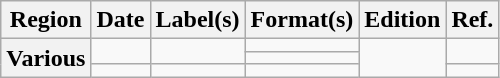<table class="wikitable plainrowheaders">
<tr>
<th scope="col">Region</th>
<th scope="col">Date</th>
<th scope="col">Label(s)</th>
<th scope="col">Format(s)</th>
<th scope="col">Edition</th>
<th scope="col">Ref.</th>
</tr>
<tr>
<th rowspan="3" scope="row">Various</th>
<td rowspan="2"></td>
<td rowspan="2"></td>
<td></td>
<td rowspan="3"></td>
<td rowspan="2"></td>
</tr>
<tr>
<td></td>
</tr>
<tr>
<td></td>
<td></td>
<td></td>
<td></td>
</tr>
</table>
